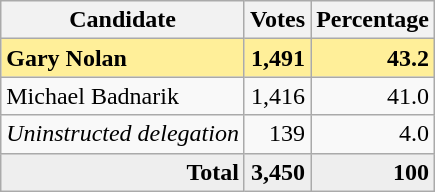<table class="wikitable" style="text-align:right;">
<tr>
<th>Candidate</th>
<th>Votes</th>
<th>Percentage</th>
</tr>
<tr style="background:#ffef99;">
<td style="text-align:left;"><strong>Gary Nolan</strong></td>
<td><strong>1,491</strong></td>
<td><strong>43.2</strong></td>
</tr>
<tr>
<td style="text-align:left;">Michael Badnarik</td>
<td>1,416</td>
<td>41.0</td>
</tr>
<tr>
<td style="text-align:left;"><em>Uninstructed delegation</em></td>
<td>139</td>
<td>4.0</td>
</tr>
<tr style="background:#eee;">
<td style="margin-right:0.50px"><strong>Total</strong></td>
<td style="margin-right:0.50px"><strong>3,450</strong></td>
<td style="margin-right:0.50px"><strong>100</strong></td>
</tr>
</table>
